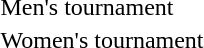<table>
<tr style="vertical-align:top;">
<td>Men's tournament</td>
<td></td>
<td></td>
<td></td>
</tr>
<tr style="vertical-align:top;">
<td>Women's tournament</td>
<td> </td>
<td> </td>
<td> </td>
</tr>
</table>
